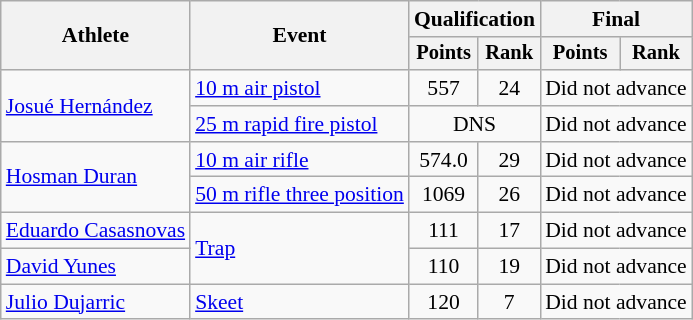<table class=wikitable style=font-size:90%;text-align:center>
<tr>
<th rowspan=2>Athlete</th>
<th rowspan=2>Event</th>
<th colspan=2>Qualification</th>
<th colspan=2>Final</th>
</tr>
<tr style=font-size:95%>
<th>Points</th>
<th>Rank</th>
<th>Points</th>
<th>Rank</th>
</tr>
<tr>
<td align=left rowspan=2><a href='#'>Josué Hernández</a></td>
<td align=left><a href='#'>10 m air pistol</a></td>
<td>557</td>
<td>24</td>
<td colspan=2>Did not advance</td>
</tr>
<tr>
<td align=left><a href='#'>25 m rapid fire pistol</a></td>
<td colspan=2>DNS</td>
<td colspan=2>Did not advance</td>
</tr>
<tr>
<td align=left rowspan=2><a href='#'>Hosman Duran</a></td>
<td align=left><a href='#'>10 m air rifle</a></td>
<td>574.0</td>
<td>29</td>
<td colspan=2>Did not advance</td>
</tr>
<tr>
<td align=left><a href='#'>50 m rifle three position</a></td>
<td>1069</td>
<td>26</td>
<td colspan=2>Did not advance</td>
</tr>
<tr>
<td align=left><a href='#'>Eduardo Casasnovas</a></td>
<td align=left rowspan=2><a href='#'>Trap</a></td>
<td>111</td>
<td>17</td>
<td colspan=2>Did not advance</td>
</tr>
<tr>
<td align=left><a href='#'>David Yunes</a></td>
<td>110</td>
<td>19</td>
<td colspan=2>Did not advance</td>
</tr>
<tr>
<td align=left><a href='#'>Julio Dujarric</a></td>
<td align=left rowspan=2><a href='#'>Skeet</a></td>
<td>120</td>
<td>7</td>
<td colspan=2>Did not advance</td>
</tr>
</table>
